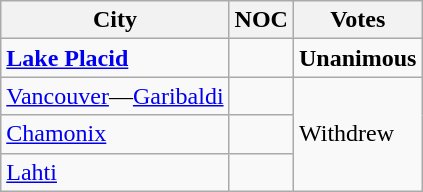<table class="wikitable">
<tr>
<th>City</th>
<th>NOC</th>
<th>Votes</th>
</tr>
<tr>
<td><a href='#'><strong>Lake Placid</strong></a></td>
<td><strong></strong></td>
<td><strong>Unanimous</strong></td>
</tr>
<tr>
<td><a href='#'>Vancouver</a>—<a href='#'>Garibaldi</a></td>
<td></td>
<td rowspan="3">Withdrew</td>
</tr>
<tr>
<td><a href='#'>Chamonix</a></td>
<td></td>
</tr>
<tr>
<td><a href='#'>Lahti</a></td>
<td></td>
</tr>
</table>
